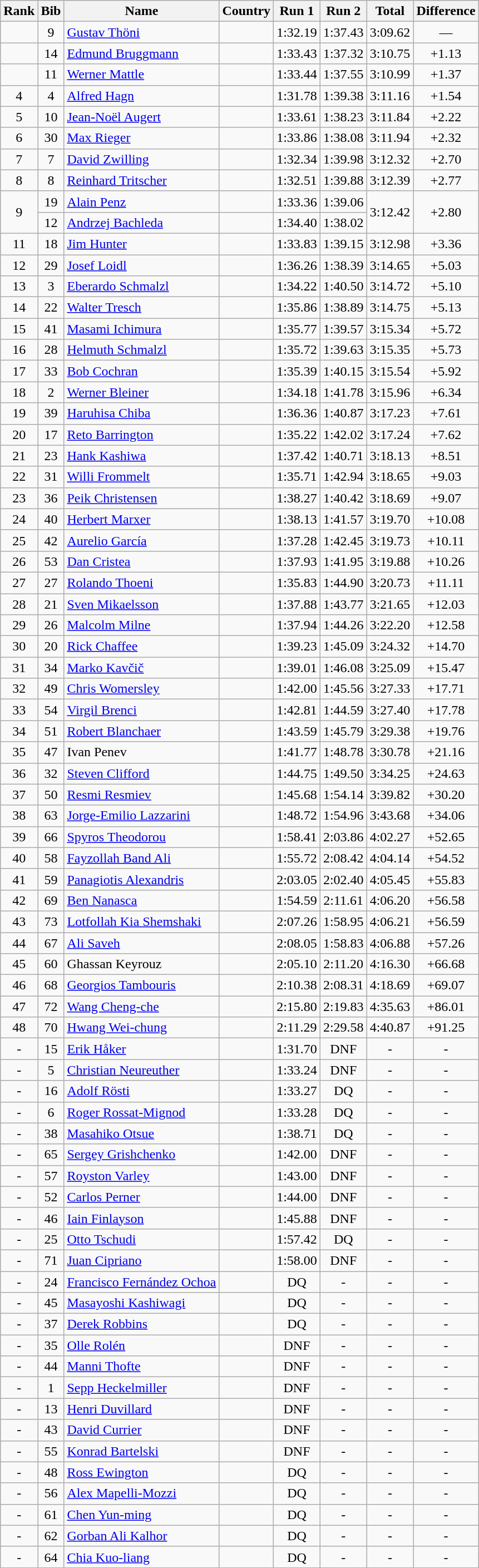<table class="wikitable sortable" style="text-align:center">
<tr>
<th>Rank</th>
<th>Bib</th>
<th>Name</th>
<th>Country</th>
<th>Run 1</th>
<th>Run 2</th>
<th>Total</th>
<th>Difference</th>
</tr>
<tr>
<td></td>
<td>9</td>
<td align=left><a href='#'>Gustav Thöni</a></td>
<td align=left></td>
<td>1:32.19</td>
<td>1:37.43</td>
<td>3:09.62</td>
<td>—</td>
</tr>
<tr>
<td></td>
<td>14</td>
<td align=left><a href='#'>Edmund Bruggmann</a></td>
<td align=left></td>
<td>1:33.43</td>
<td>1:37.32</td>
<td>3:10.75</td>
<td>+1.13</td>
</tr>
<tr>
<td></td>
<td>11</td>
<td align=left><a href='#'>Werner Mattle</a></td>
<td align=left></td>
<td>1:33.44</td>
<td>1:37.55</td>
<td>3:10.99</td>
<td>+1.37</td>
</tr>
<tr>
<td>4</td>
<td>4</td>
<td align=left><a href='#'>Alfred Hagn</a></td>
<td align=left></td>
<td>1:31.78</td>
<td>1:39.38</td>
<td>3:11.16</td>
<td>+1.54</td>
</tr>
<tr>
<td>5</td>
<td>10</td>
<td align=left><a href='#'>Jean-Noël Augert</a></td>
<td align=left></td>
<td>1:33.61</td>
<td>1:38.23</td>
<td>3:11.84</td>
<td>+2.22</td>
</tr>
<tr>
<td>6</td>
<td>30</td>
<td align=left><a href='#'>Max Rieger</a></td>
<td align=left></td>
<td>1:33.86</td>
<td>1:38.08</td>
<td>3:11.94</td>
<td>+2.32</td>
</tr>
<tr>
<td>7</td>
<td>7</td>
<td align=left><a href='#'>David Zwilling</a></td>
<td align=left></td>
<td>1:32.34</td>
<td>1:39.98</td>
<td>3:12.32</td>
<td>+2.70</td>
</tr>
<tr>
<td>8</td>
<td>8</td>
<td align=left><a href='#'>Reinhard Tritscher</a></td>
<td align=left></td>
<td>1:32.51</td>
<td>1:39.88</td>
<td>3:12.39</td>
<td>+2.77</td>
</tr>
<tr>
<td rowspan=2>9</td>
<td>19</td>
<td align=left><a href='#'>Alain Penz</a></td>
<td align=left></td>
<td>1:33.36</td>
<td>1:39.06</td>
<td rowspan=2>3:12.42</td>
<td rowspan=2>+2.80</td>
</tr>
<tr>
<td>12</td>
<td align=left><a href='#'>Andrzej Bachleda</a></td>
<td align=left></td>
<td>1:34.40</td>
<td>1:38.02</td>
</tr>
<tr>
<td>11</td>
<td>18</td>
<td align=left><a href='#'>Jim Hunter</a></td>
<td align=left></td>
<td>1:33.83</td>
<td>1:39.15</td>
<td>3:12.98</td>
<td>+3.36</td>
</tr>
<tr>
<td>12</td>
<td>29</td>
<td align=left><a href='#'>Josef Loidl</a></td>
<td align=left></td>
<td>1:36.26</td>
<td>1:38.39</td>
<td>3:14.65</td>
<td>+5.03</td>
</tr>
<tr>
<td>13</td>
<td>3</td>
<td align=left><a href='#'>Eberardo Schmalzl</a></td>
<td align=left></td>
<td>1:34.22</td>
<td>1:40.50</td>
<td>3:14.72</td>
<td>+5.10</td>
</tr>
<tr>
<td>14</td>
<td>22</td>
<td align=left><a href='#'>Walter Tresch</a></td>
<td align=left></td>
<td>1:35.86</td>
<td>1:38.89</td>
<td>3:14.75</td>
<td>+5.13</td>
</tr>
<tr>
<td>15</td>
<td>41</td>
<td align=left><a href='#'>Masami Ichimura</a></td>
<td align=left></td>
<td>1:35.77</td>
<td>1:39.57</td>
<td>3:15.34</td>
<td>+5.72</td>
</tr>
<tr>
<td>16</td>
<td>28</td>
<td align=left><a href='#'>Helmuth Schmalzl</a></td>
<td align=left></td>
<td>1:35.72</td>
<td>1:39.63</td>
<td>3:15.35</td>
<td>+5.73</td>
</tr>
<tr>
<td>17</td>
<td>33</td>
<td align=left><a href='#'>Bob Cochran</a></td>
<td align=left></td>
<td>1:35.39</td>
<td>1:40.15</td>
<td>3:15.54</td>
<td>+5.92</td>
</tr>
<tr>
<td>18</td>
<td>2</td>
<td align=left><a href='#'>Werner Bleiner</a></td>
<td align=left></td>
<td>1:34.18</td>
<td>1:41.78</td>
<td>3:15.96</td>
<td>+6.34</td>
</tr>
<tr>
<td>19</td>
<td>39</td>
<td align=left><a href='#'>Haruhisa Chiba</a></td>
<td align=left></td>
<td>1:36.36</td>
<td>1:40.87</td>
<td>3:17.23</td>
<td>+7.61</td>
</tr>
<tr>
<td>20</td>
<td>17</td>
<td align=left><a href='#'>Reto Barrington</a></td>
<td align=left></td>
<td>1:35.22</td>
<td>1:42.02</td>
<td>3:17.24</td>
<td>+7.62</td>
</tr>
<tr>
<td>21</td>
<td>23</td>
<td align=left><a href='#'>Hank Kashiwa</a></td>
<td align=left></td>
<td>1:37.42</td>
<td>1:40.71</td>
<td>3:18.13</td>
<td>+8.51</td>
</tr>
<tr>
<td>22</td>
<td>31</td>
<td align=left><a href='#'>Willi Frommelt</a></td>
<td align=left></td>
<td>1:35.71</td>
<td>1:42.94</td>
<td>3:18.65</td>
<td>+9.03</td>
</tr>
<tr>
<td>23</td>
<td>36</td>
<td align=left><a href='#'>Peik Christensen</a></td>
<td align=left></td>
<td>1:38.27</td>
<td>1:40.42</td>
<td>3:18.69</td>
<td>+9.07</td>
</tr>
<tr>
<td>24</td>
<td>40</td>
<td align=left><a href='#'>Herbert Marxer</a></td>
<td align=left></td>
<td>1:38.13</td>
<td>1:41.57</td>
<td>3:19.70</td>
<td>+10.08</td>
</tr>
<tr>
<td>25</td>
<td>42</td>
<td align=left><a href='#'>Aurelio García</a></td>
<td align=left></td>
<td>1:37.28</td>
<td>1:42.45</td>
<td>3:19.73</td>
<td>+10.11</td>
</tr>
<tr>
<td>26</td>
<td>53</td>
<td align=left><a href='#'>Dan Cristea</a></td>
<td align=left></td>
<td>1:37.93</td>
<td>1:41.95</td>
<td>3:19.88</td>
<td>+10.26</td>
</tr>
<tr>
<td>27</td>
<td>27</td>
<td align=left><a href='#'>Rolando Thoeni</a></td>
<td align=left></td>
<td>1:35.83</td>
<td>1:44.90</td>
<td>3:20.73</td>
<td>+11.11</td>
</tr>
<tr>
<td>28</td>
<td>21</td>
<td align=left><a href='#'>Sven Mikaelsson</a></td>
<td align=left></td>
<td>1:37.88</td>
<td>1:43.77</td>
<td>3:21.65</td>
<td>+12.03</td>
</tr>
<tr>
<td>29</td>
<td>26</td>
<td align=left><a href='#'>Malcolm Milne</a></td>
<td align=left></td>
<td>1:37.94</td>
<td>1:44.26</td>
<td>3:22.20</td>
<td>+12.58</td>
</tr>
<tr>
<td>30</td>
<td>20</td>
<td align=left><a href='#'>Rick Chaffee</a></td>
<td align=left></td>
<td>1:39.23</td>
<td>1:45.09</td>
<td>3:24.32</td>
<td>+14.70</td>
</tr>
<tr>
<td>31</td>
<td>34</td>
<td align=left><a href='#'>Marko Kavčič</a></td>
<td align=left></td>
<td>1:39.01</td>
<td>1:46.08</td>
<td>3:25.09</td>
<td>+15.47</td>
</tr>
<tr>
<td>32</td>
<td>49</td>
<td align=left><a href='#'>Chris Womersley</a></td>
<td align=left></td>
<td>1:42.00</td>
<td>1:45.56</td>
<td>3:27.33</td>
<td>+17.71</td>
</tr>
<tr>
<td>33</td>
<td>54</td>
<td align=left><a href='#'>Virgil Brenci</a></td>
<td align=left></td>
<td>1:42.81</td>
<td>1:44.59</td>
<td>3:27.40</td>
<td>+17.78</td>
</tr>
<tr>
<td>34</td>
<td>51</td>
<td align=left><a href='#'>Robert Blanchaer</a></td>
<td align=left></td>
<td>1:43.59</td>
<td>1:45.79</td>
<td>3:29.38</td>
<td>+19.76</td>
</tr>
<tr>
<td>35</td>
<td>47</td>
<td align=left>Ivan Penev</td>
<td align=left></td>
<td>1:41.77</td>
<td>1:48.78</td>
<td>3:30.78</td>
<td>+21.16</td>
</tr>
<tr>
<td>36</td>
<td>32</td>
<td align=left><a href='#'>Steven Clifford</a></td>
<td align=left></td>
<td>1:44.75</td>
<td>1:49.50</td>
<td>3:34.25</td>
<td>+24.63</td>
</tr>
<tr>
<td>37</td>
<td>50</td>
<td align=left><a href='#'>Resmi Resmiev</a></td>
<td align=left></td>
<td>1:45.68</td>
<td>1:54.14</td>
<td>3:39.82</td>
<td>+30.20</td>
</tr>
<tr>
<td>38</td>
<td>63</td>
<td align=left><a href='#'>Jorge-Emilio Lazzarini</a></td>
<td align=left></td>
<td>1:48.72</td>
<td>1:54.96</td>
<td>3:43.68</td>
<td>+34.06</td>
</tr>
<tr>
<td>39</td>
<td>66</td>
<td align=left><a href='#'>Spyros Theodorou</a></td>
<td align=left></td>
<td>1:58.41</td>
<td>2:03.86</td>
<td>4:02.27</td>
<td>+52.65</td>
</tr>
<tr>
<td>40</td>
<td>58</td>
<td align=left><a href='#'>Fayzollah Band Ali</a></td>
<td align=left></td>
<td>1:55.72</td>
<td>2:08.42</td>
<td>4:04.14</td>
<td>+54.52</td>
</tr>
<tr>
<td>41</td>
<td>59</td>
<td align=left><a href='#'>Panagiotis Alexandris</a></td>
<td align=left></td>
<td>2:03.05</td>
<td>2:02.40</td>
<td>4:05.45</td>
<td>+55.83</td>
</tr>
<tr>
<td>42</td>
<td>69</td>
<td align=left><a href='#'>Ben Nanasca</a></td>
<td align=left></td>
<td>1:54.59</td>
<td>2:11.61</td>
<td>4:06.20</td>
<td>+56.58</td>
</tr>
<tr>
<td>43</td>
<td>73</td>
<td align=left><a href='#'>Lotfollah Kia Shemshaki</a></td>
<td align=left></td>
<td>2:07.26</td>
<td>1:58.95</td>
<td>4:06.21</td>
<td>+56.59</td>
</tr>
<tr>
<td>44</td>
<td>67</td>
<td align=left><a href='#'>Ali Saveh</a></td>
<td align=left></td>
<td>2:08.05</td>
<td>1:58.83</td>
<td>4:06.88</td>
<td>+57.26</td>
</tr>
<tr>
<td>45</td>
<td>60</td>
<td align=left>Ghassan Keyrouz</td>
<td align=left></td>
<td>2:05.10</td>
<td>2:11.20</td>
<td>4:16.30</td>
<td>+66.68</td>
</tr>
<tr>
<td>46</td>
<td>68</td>
<td align=left><a href='#'>Georgios Tambouris</a></td>
<td align=left></td>
<td>2:10.38</td>
<td>2:08.31</td>
<td>4:18.69</td>
<td>+69.07</td>
</tr>
<tr>
<td>47</td>
<td>72</td>
<td align=left><a href='#'>Wang Cheng-che</a></td>
<td align=left></td>
<td>2:15.80</td>
<td>2:19.83</td>
<td>4:35.63</td>
<td>+86.01</td>
</tr>
<tr>
<td>48</td>
<td>70</td>
<td align=left><a href='#'>Hwang Wei-chung</a></td>
<td align=left></td>
<td>2:11.29</td>
<td>2:29.58</td>
<td>4:40.87</td>
<td>+91.25</td>
</tr>
<tr>
<td>-</td>
<td>15</td>
<td align=left><a href='#'>Erik Håker</a></td>
<td align=left></td>
<td>1:31.70</td>
<td>DNF</td>
<td>-</td>
<td>-</td>
</tr>
<tr>
<td>-</td>
<td>5</td>
<td align=left><a href='#'>Christian Neureuther</a></td>
<td align=left></td>
<td>1:33.24</td>
<td>DNF</td>
<td>-</td>
<td>-</td>
</tr>
<tr>
<td>-</td>
<td>16</td>
<td align=left><a href='#'>Adolf Rösti</a></td>
<td align=left></td>
<td>1:33.27</td>
<td>DQ</td>
<td>-</td>
<td>-</td>
</tr>
<tr>
<td>-</td>
<td>6</td>
<td align=left><a href='#'>Roger Rossat-Mignod</a></td>
<td align=left></td>
<td>1:33.28</td>
<td>DQ</td>
<td>-</td>
<td>-</td>
</tr>
<tr>
<td>-</td>
<td>38</td>
<td align=left><a href='#'>Masahiko Otsue</a></td>
<td align=left></td>
<td>1:38.71</td>
<td>DQ</td>
<td>-</td>
<td>-</td>
</tr>
<tr>
<td>-</td>
<td>65</td>
<td align=left><a href='#'>Sergey Grishchenko</a></td>
<td align=left></td>
<td>1:42.00</td>
<td>DNF</td>
<td>-</td>
<td>-</td>
</tr>
<tr>
<td>-</td>
<td>57</td>
<td align=left><a href='#'>Royston Varley</a></td>
<td align=left></td>
<td>1:43.00</td>
<td>DNF</td>
<td>-</td>
<td>-</td>
</tr>
<tr>
<td>-</td>
<td>52</td>
<td align=left><a href='#'>Carlos Perner</a></td>
<td align=left></td>
<td>1:44.00</td>
<td>DNF</td>
<td>-</td>
<td>-</td>
</tr>
<tr>
<td>-</td>
<td>46</td>
<td align=left><a href='#'>Iain Finlayson</a></td>
<td align=left></td>
<td>1:45.88</td>
<td>DNF</td>
<td>-</td>
<td>-</td>
</tr>
<tr>
<td>-</td>
<td>25</td>
<td align=left><a href='#'>Otto Tschudi</a></td>
<td align=left></td>
<td>1:57.42</td>
<td>DQ</td>
<td>-</td>
<td>-</td>
</tr>
<tr>
<td>-</td>
<td>71</td>
<td align=left><a href='#'>Juan Cipriano</a></td>
<td align=left></td>
<td>1:58.00</td>
<td>DNF</td>
<td>-</td>
<td>-</td>
</tr>
<tr>
<td>-</td>
<td>24</td>
<td align=left><a href='#'>Francisco Fernández Ochoa</a></td>
<td align=left></td>
<td>DQ</td>
<td>-</td>
<td>-</td>
<td>-</td>
</tr>
<tr>
<td>-</td>
<td>45</td>
<td align=left><a href='#'>Masayoshi Kashiwagi</a></td>
<td align=left></td>
<td>DQ</td>
<td>-</td>
<td>-</td>
<td>-</td>
</tr>
<tr>
<td>-</td>
<td>37</td>
<td align=left><a href='#'>Derek Robbins</a></td>
<td align=left></td>
<td>DQ</td>
<td>-</td>
<td>-</td>
<td>-</td>
</tr>
<tr>
<td>-</td>
<td>35</td>
<td align=left><a href='#'>Olle Rolén</a></td>
<td align=left></td>
<td>DNF</td>
<td>-</td>
<td>-</td>
<td>-</td>
</tr>
<tr>
<td>-</td>
<td>44</td>
<td align=left><a href='#'>Manni Thofte</a></td>
<td align=left></td>
<td>DNF</td>
<td>-</td>
<td>-</td>
<td>-</td>
</tr>
<tr>
<td>-</td>
<td>1</td>
<td align=left><a href='#'>Sepp Heckelmiller</a></td>
<td align=left></td>
<td>DNF</td>
<td>-</td>
<td>-</td>
<td>-</td>
</tr>
<tr>
<td>-</td>
<td>13</td>
<td align=left><a href='#'>Henri Duvillard</a></td>
<td align=left></td>
<td>DNF</td>
<td>-</td>
<td>-</td>
<td>-</td>
</tr>
<tr>
<td>-</td>
<td>43</td>
<td align=left><a href='#'>David Currier</a></td>
<td align=left></td>
<td>DNF</td>
<td>-</td>
<td>-</td>
<td>-</td>
</tr>
<tr>
<td>-</td>
<td>55</td>
<td align=left><a href='#'>Konrad Bartelski</a></td>
<td align=left></td>
<td>DNF</td>
<td>-</td>
<td>-</td>
<td>-</td>
</tr>
<tr>
<td>-</td>
<td>48</td>
<td align=left><a href='#'>Ross Ewington</a></td>
<td align=left></td>
<td>DQ</td>
<td>-</td>
<td>-</td>
<td>-</td>
</tr>
<tr>
<td>-</td>
<td>56</td>
<td align=left><a href='#'>Alex Mapelli-Mozzi</a></td>
<td align=left></td>
<td>DQ</td>
<td>-</td>
<td>-</td>
<td>-</td>
</tr>
<tr>
<td>-</td>
<td>61</td>
<td align=left><a href='#'>Chen Yun-ming</a></td>
<td align=left></td>
<td>DQ</td>
<td>-</td>
<td>-</td>
<td>-</td>
</tr>
<tr>
<td>-</td>
<td>62</td>
<td align=left><a href='#'>Gorban Ali Kalhor</a></td>
<td align=left></td>
<td>DQ</td>
<td>-</td>
<td>-</td>
<td>-</td>
</tr>
<tr>
<td>-</td>
<td>64</td>
<td align=left><a href='#'>Chia Kuo-liang</a></td>
<td align=left></td>
<td>DQ</td>
<td>-</td>
<td>-</td>
<td>-</td>
</tr>
</table>
